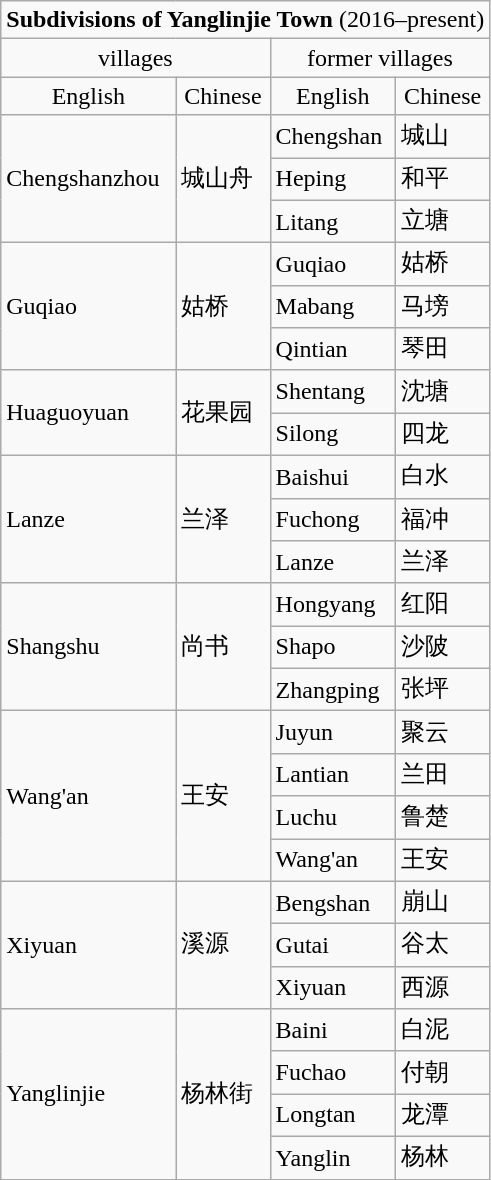<table class="wikitable">
<tr>
<td align=center colspan=4><strong>Subdivisions of Yanglinjie Town</strong> (2016–present)</td>
</tr>
<tr align=center>
<td align=center colspan=2>villages</td>
<td align=center colspan=2>former villages</td>
</tr>
<tr align=center>
<td>English</td>
<td>Chinese</td>
<td>English</td>
<td>Chinese</td>
</tr>
<tr>
<td align=left rowspan=3>Chengshanzhou</td>
<td rowspan=3>城山舟</td>
<td>Chengshan</td>
<td>城山</td>
</tr>
<tr>
<td>Heping</td>
<td>和平</td>
</tr>
<tr>
<td>Litang</td>
<td>立塘</td>
</tr>
<tr>
<td align=left rowspan=3>Guqiao</td>
<td align=left rowspan=3>姑桥</td>
<td>Guqiao</td>
<td>姑桥</td>
</tr>
<tr>
<td>Mabang</td>
<td>马塝</td>
</tr>
<tr>
<td>Qintian</td>
<td>琴田</td>
</tr>
<tr>
<td align=left rowspan=2>Huaguoyuan</td>
<td align=left rowspan=2>花果园</td>
<td>Shentang</td>
<td>沈塘</td>
</tr>
<tr>
<td>Silong</td>
<td>四龙</td>
</tr>
<tr>
<td align=left rowspan=3>Lanze</td>
<td align=left rowspan=3>兰泽</td>
<td>Baishui</td>
<td>白水</td>
</tr>
<tr>
<td>Fuchong</td>
<td>福冲</td>
</tr>
<tr>
<td>Lanze</td>
<td>兰泽</td>
</tr>
<tr>
<td align=left rowspan=3>Shangshu</td>
<td align=left rowspan=3>尚书</td>
<td>Hongyang</td>
<td>红阳</td>
</tr>
<tr>
<td>Shapo</td>
<td>沙陂</td>
</tr>
<tr>
<td>Zhangping</td>
<td>张坪</td>
</tr>
<tr>
<td align=left rowspan=4>Wang'an</td>
<td align=left rowspan=4>王安</td>
<td>Juyun</td>
<td>聚云</td>
</tr>
<tr>
<td>Lantian</td>
<td>兰田</td>
</tr>
<tr>
<td>Luchu</td>
<td>鲁楚</td>
</tr>
<tr>
<td>Wang'an</td>
<td>王安</td>
</tr>
<tr>
<td align=left rowspan=3>Xiyuan</td>
<td align=left rowspan=3>溪源</td>
<td>Bengshan</td>
<td>崩山</td>
</tr>
<tr>
<td>Gutai</td>
<td>谷太</td>
</tr>
<tr>
<td>Xiyuan</td>
<td>西源</td>
</tr>
<tr>
<td align=left rowspan=4>Yanglinjie</td>
<td align=left rowspan=4>杨林街</td>
<td>Baini</td>
<td>白泥</td>
</tr>
<tr>
<td>Fuchao</td>
<td>付朝</td>
</tr>
<tr>
<td>Longtan</td>
<td>龙潭</td>
</tr>
<tr>
<td>Yanglin</td>
<td>杨林</td>
</tr>
</table>
